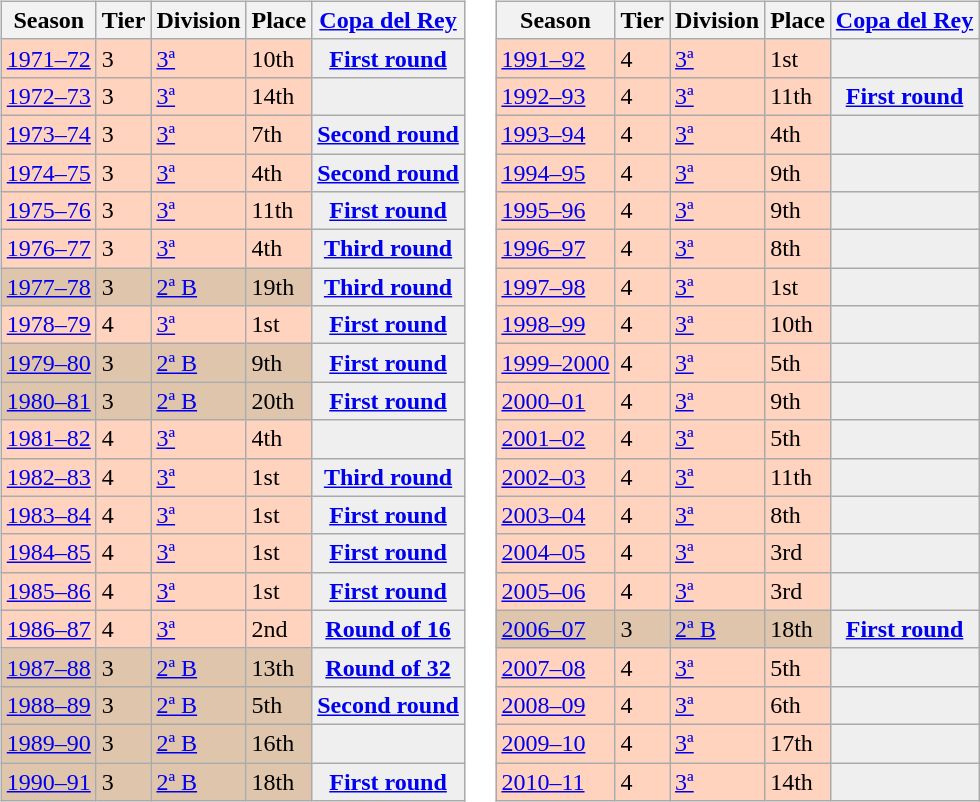<table>
<tr>
<td valign="top" width=0%><br><table class="wikitable">
<tr style="background:#f0f6fa;">
<th>Season</th>
<th>Tier</th>
<th>Division</th>
<th>Place</th>
<th><a href='#'>Copa del Rey</a></th>
</tr>
<tr>
<td style="background:#FFD3BD;"><a href='#'>1971–72</a></td>
<td style="background:#FFD3BD;">3</td>
<td style="background:#FFD3BD;"><a href='#'>3ª</a></td>
<td style="background:#FFD3BD;">10th</td>
<th style="background:#efefef;"><a href='#'>First round</a></th>
</tr>
<tr>
<td style="background:#FFD3BD;"><a href='#'>1972–73</a></td>
<td style="background:#FFD3BD;">3</td>
<td style="background:#FFD3BD;"><a href='#'>3ª</a></td>
<td style="background:#FFD3BD;">14th</td>
<th style="background:#efefef;"></th>
</tr>
<tr>
<td style="background:#FFD3BD;"><a href='#'>1973–74</a></td>
<td style="background:#FFD3BD;">3</td>
<td style="background:#FFD3BD;"><a href='#'>3ª</a></td>
<td style="background:#FFD3BD;">7th</td>
<th style="background:#efefef;"><a href='#'>Second round</a></th>
</tr>
<tr>
<td style="background:#FFD3BD;"><a href='#'>1974–75</a></td>
<td style="background:#FFD3BD;">3</td>
<td style="background:#FFD3BD;"><a href='#'>3ª</a></td>
<td style="background:#FFD3BD;">4th</td>
<th style="background:#efefef;"><a href='#'>Second round</a></th>
</tr>
<tr>
<td style="background:#FFD3BD;"><a href='#'>1975–76</a></td>
<td style="background:#FFD3BD;">3</td>
<td style="background:#FFD3BD;"><a href='#'>3ª</a></td>
<td style="background:#FFD3BD;">11th</td>
<th style="background:#efefef;"><a href='#'>First round</a></th>
</tr>
<tr>
<td style="background:#FFD3BD;"><a href='#'>1976–77</a></td>
<td style="background:#FFD3BD;">3</td>
<td style="background:#FFD3BD;"><a href='#'>3ª</a></td>
<td style="background:#FFD3BD;">4th</td>
<th style="background:#efefef;"><a href='#'>Third round</a></th>
</tr>
<tr>
<td style="background:#DEC5AB;"><a href='#'>1977–78</a></td>
<td style="background:#DEC5AB;">3</td>
<td style="background:#DEC5AB;"><a href='#'>2ª B</a></td>
<td style="background:#DEC5AB;">19th</td>
<th style="background:#efefef;"><a href='#'>Third round</a></th>
</tr>
<tr>
<td style="background:#FFD3BD;"><a href='#'>1978–79</a></td>
<td style="background:#FFD3BD;">4</td>
<td style="background:#FFD3BD;"><a href='#'>3ª</a></td>
<td style="background:#FFD3BD;">1st</td>
<th style="background:#efefef;"><a href='#'>First round</a></th>
</tr>
<tr>
<td style="background:#DEC5AB;"><a href='#'>1979–80</a></td>
<td style="background:#DEC5AB;">3</td>
<td style="background:#DEC5AB;"><a href='#'>2ª B</a></td>
<td style="background:#DEC5AB;">9th</td>
<th style="background:#efefef;"><a href='#'>First round</a></th>
</tr>
<tr>
<td style="background:#DEC5AB;"><a href='#'>1980–81</a></td>
<td style="background:#DEC5AB;">3</td>
<td style="background:#DEC5AB;"><a href='#'>2ª B</a></td>
<td style="background:#DEC5AB;">20th</td>
<th style="background:#efefef;"><a href='#'>First round</a></th>
</tr>
<tr>
<td style="background:#FFD3BD;"><a href='#'>1981–82</a></td>
<td style="background:#FFD3BD;">4</td>
<td style="background:#FFD3BD;"><a href='#'>3ª</a></td>
<td style="background:#FFD3BD;">4th</td>
<td style="background:#efefef;"></td>
</tr>
<tr>
<td style="background:#FFD3BD;"><a href='#'>1982–83</a></td>
<td style="background:#FFD3BD;">4</td>
<td style="background:#FFD3BD;"><a href='#'>3ª</a></td>
<td style="background:#FFD3BD;">1st</td>
<th style="background:#efefef;"><a href='#'>Third round</a></th>
</tr>
<tr>
<td style="background:#FFD3BD;"><a href='#'>1983–84</a></td>
<td style="background:#FFD3BD;">4</td>
<td style="background:#FFD3BD;"><a href='#'>3ª</a></td>
<td style="background:#FFD3BD;">1st</td>
<th style="background:#efefef;"><a href='#'>First round</a></th>
</tr>
<tr>
<td style="background:#FFD3BD;"><a href='#'>1984–85</a></td>
<td style="background:#FFD3BD;">4</td>
<td style="background:#FFD3BD;"><a href='#'>3ª</a></td>
<td style="background:#FFD3BD;">1st</td>
<th style="background:#efefef;"><a href='#'>First round</a></th>
</tr>
<tr>
<td style="background:#FFD3BD;"><a href='#'>1985–86</a></td>
<td style="background:#FFD3BD;">4</td>
<td style="background:#FFD3BD;"><a href='#'>3ª</a></td>
<td style="background:#FFD3BD;">1st</td>
<th style="background:#efefef;"><a href='#'>First round</a></th>
</tr>
<tr>
<td style="background:#FFD3BD;"><a href='#'>1986–87</a></td>
<td style="background:#FFD3BD;">4</td>
<td style="background:#FFD3BD;"><a href='#'>3ª</a></td>
<td style="background:#FFD3BD;">2nd</td>
<th style="background:#efefef;"><a href='#'>Round of 16</a></th>
</tr>
<tr>
<td style="background:#DEC5AB;"><a href='#'>1987–88</a></td>
<td style="background:#DEC5AB;">3</td>
<td style="background:#DEC5AB;"><a href='#'>2ª B</a></td>
<td style="background:#DEC5AB;">13th</td>
<th style="background:#efefef;"><a href='#'>Round of 32</a></th>
</tr>
<tr>
<td style="background:#DEC5AB;"><a href='#'>1988–89</a></td>
<td style="background:#DEC5AB;">3</td>
<td style="background:#DEC5AB;"><a href='#'>2ª B</a></td>
<td style="background:#DEC5AB;">5th</td>
<th style="background:#efefef;"><a href='#'>Second round</a></th>
</tr>
<tr>
<td style="background:#DEC5AB;"><a href='#'>1989–90</a></td>
<td style="background:#DEC5AB;">3</td>
<td style="background:#DEC5AB;"><a href='#'>2ª B</a></td>
<td style="background:#DEC5AB;">16th</td>
<th style="background:#efefef;"></th>
</tr>
<tr>
<td style="background:#DEC5AB;"><a href='#'>1990–91</a></td>
<td style="background:#DEC5AB;">3</td>
<td style="background:#DEC5AB;"><a href='#'>2ª B</a></td>
<td style="background:#DEC5AB;">18th</td>
<th style="background:#efefef;"><a href='#'>First round</a></th>
</tr>
</table>
</td>
<td valign="top" width=0%><br><table class="wikitable">
<tr style="background:#f0f6fa;">
<th>Season</th>
<th>Tier</th>
<th>Division</th>
<th>Place</th>
<th><a href='#'>Copa del Rey</a></th>
</tr>
<tr>
<td style="background:#FFD3BD;"><a href='#'>1991–92</a></td>
<td style="background:#FFD3BD;">4</td>
<td style="background:#FFD3BD;"><a href='#'>3ª</a></td>
<td style="background:#FFD3BD;">1st</td>
<th style="background:#efefef;"></th>
</tr>
<tr>
<td style="background:#FFD3BD;"><a href='#'>1992–93</a></td>
<td style="background:#FFD3BD;">4</td>
<td style="background:#FFD3BD;"><a href='#'>3ª</a></td>
<td style="background:#FFD3BD;">11th</td>
<th style="background:#efefef;"><a href='#'>First round</a></th>
</tr>
<tr>
<td style="background:#FFD3BD;"><a href='#'>1993–94</a></td>
<td style="background:#FFD3BD;">4</td>
<td style="background:#FFD3BD;"><a href='#'>3ª</a></td>
<td style="background:#FFD3BD;">4th</td>
<th style="background:#efefef;"></th>
</tr>
<tr>
<td style="background:#FFD3BD;"><a href='#'>1994–95</a></td>
<td style="background:#FFD3BD;">4</td>
<td style="background:#FFD3BD;"><a href='#'>3ª</a></td>
<td style="background:#FFD3BD;">9th</td>
<th style="background:#efefef;"></th>
</tr>
<tr>
<td style="background:#FFD3BD;"><a href='#'>1995–96</a></td>
<td style="background:#FFD3BD;">4</td>
<td style="background:#FFD3BD;"><a href='#'>3ª</a></td>
<td style="background:#FFD3BD;">9th</td>
<th style="background:#efefef;"></th>
</tr>
<tr>
<td style="background:#FFD3BD;"><a href='#'>1996–97</a></td>
<td style="background:#FFD3BD;">4</td>
<td style="background:#FFD3BD;"><a href='#'>3ª</a></td>
<td style="background:#FFD3BD;">8th</td>
<td style="background:#efefef;"></td>
</tr>
<tr>
<td style="background:#FFD3BD;"><a href='#'>1997–98</a></td>
<td style="background:#FFD3BD;">4</td>
<td style="background:#FFD3BD;"><a href='#'>3ª</a></td>
<td style="background:#FFD3BD;">1st</td>
<td style="background:#efefef;"></td>
</tr>
<tr>
<td style="background:#FFD3BD;"><a href='#'>1998–99</a></td>
<td style="background:#FFD3BD;">4</td>
<td style="background:#FFD3BD;"><a href='#'>3ª</a></td>
<td style="background:#FFD3BD;">10th</td>
<td style="background:#efefef;"></td>
</tr>
<tr>
<td style="background:#FFD3BD;"><a href='#'>1999–2000</a></td>
<td style="background:#FFD3BD;">4</td>
<td style="background:#FFD3BD;"><a href='#'>3ª</a></td>
<td style="background:#FFD3BD;">5th</td>
<th style="background:#efefef;"></th>
</tr>
<tr>
<td style="background:#FFD3BD;"><a href='#'>2000–01</a></td>
<td style="background:#FFD3BD;">4</td>
<td style="background:#FFD3BD;"><a href='#'>3ª</a></td>
<td style="background:#FFD3BD;">9th</td>
<th style="background:#efefef;"></th>
</tr>
<tr>
<td style="background:#FFD3BD;"><a href='#'>2001–02</a></td>
<td style="background:#FFD3BD;">4</td>
<td style="background:#FFD3BD;"><a href='#'>3ª</a></td>
<td style="background:#FFD3BD;">5th</td>
<th style="background:#efefef;"></th>
</tr>
<tr>
<td style="background:#FFD3BD;"><a href='#'>2002–03</a></td>
<td style="background:#FFD3BD;">4</td>
<td style="background:#FFD3BD;"><a href='#'>3ª</a></td>
<td style="background:#FFD3BD;">11th</td>
<td style="background:#efefef;"></td>
</tr>
<tr>
<td style="background:#FFD3BD;"><a href='#'>2003–04</a></td>
<td style="background:#FFD3BD;">4</td>
<td style="background:#FFD3BD;"><a href='#'>3ª</a></td>
<td style="background:#FFD3BD;">8th</td>
<td style="background:#efefef;"></td>
</tr>
<tr>
<td style="background:#FFD3BD;"><a href='#'>2004–05</a></td>
<td style="background:#FFD3BD;">4</td>
<td style="background:#FFD3BD;"><a href='#'>3ª</a></td>
<td style="background:#FFD3BD;">3rd</td>
<th style="background:#efefef;"></th>
</tr>
<tr>
<td style="background:#FFD3BD;"><a href='#'>2005–06</a></td>
<td style="background:#FFD3BD;">4</td>
<td style="background:#FFD3BD;"><a href='#'>3ª</a></td>
<td style="background:#FFD3BD;">3rd</td>
<th style="background:#efefef;"></th>
</tr>
<tr>
<td style="background:#DEC5AB;"><a href='#'>2006–07</a></td>
<td style="background:#DEC5AB;">3</td>
<td style="background:#DEC5AB;"><a href='#'>2ª B</a></td>
<td style="background:#DEC5AB;">18th</td>
<th style="background:#efefef;"><a href='#'>First round</a></th>
</tr>
<tr>
<td style="background:#FFD3BD;"><a href='#'>2007–08</a></td>
<td style="background:#FFD3BD;">4</td>
<td style="background:#FFD3BD;"><a href='#'>3ª</a></td>
<td style="background:#FFD3BD;">5th</td>
<th style="background:#efefef;"></th>
</tr>
<tr>
<td style="background:#FFD3BD;"><a href='#'>2008–09</a></td>
<td style="background:#FFD3BD;">4</td>
<td style="background:#FFD3BD;"><a href='#'>3ª</a></td>
<td style="background:#FFD3BD;">6th</td>
<td style="background:#efefef;"></td>
</tr>
<tr>
<td style="background:#FFD3BD;"><a href='#'>2009–10</a></td>
<td style="background:#FFD3BD;">4</td>
<td style="background:#FFD3BD;"><a href='#'>3ª</a></td>
<td style="background:#FFD3BD;">17th</td>
<td style="background:#efefef;"></td>
</tr>
<tr>
<td style="background:#FFD3BD;"><a href='#'>2010–11</a></td>
<td style="background:#FFD3BD;">4</td>
<td style="background:#FFD3BD;"><a href='#'>3ª</a></td>
<td style="background:#FFD3BD;">14th</td>
<td style="background:#efefef;"></td>
</tr>
</table>
</td>
</tr>
</table>
